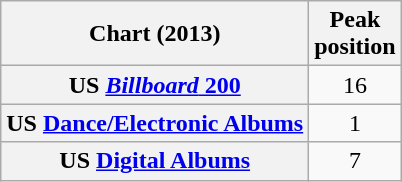<table class="wikitable sortable plainrowheaders" style="text-align:center">
<tr>
<th scope="col">Chart (2013)</th>
<th scope="col">Peak<br>position</th>
</tr>
<tr>
<th scope="row">US <a href='#'><em>Billboard</em> 200</a></th>
<td>16</td>
</tr>
<tr>
<th scope="row">US <a href='#'>Dance/Electronic Albums</a></th>
<td>1</td>
</tr>
<tr>
<th scope="row">US <a href='#'>Digital Albums</a></th>
<td>7</td>
</tr>
</table>
